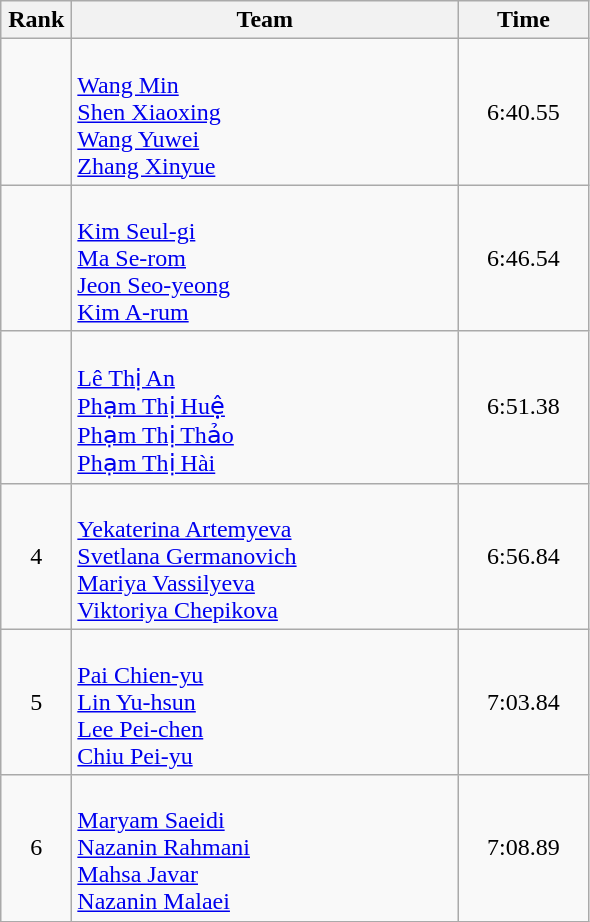<table class=wikitable style="text-align:center">
<tr>
<th width=40>Rank</th>
<th width=250>Team</th>
<th width=80>Time</th>
</tr>
<tr>
<td></td>
<td align=left><br><a href='#'>Wang Min</a><br><a href='#'>Shen Xiaoxing</a><br><a href='#'>Wang Yuwei</a><br><a href='#'>Zhang Xinyue</a></td>
<td>6:40.55</td>
</tr>
<tr>
<td></td>
<td align=left><br><a href='#'>Kim Seul-gi</a><br><a href='#'>Ma Se-rom</a><br><a href='#'>Jeon Seo-yeong</a><br><a href='#'>Kim A-rum</a></td>
<td>6:46.54</td>
</tr>
<tr>
<td></td>
<td align=left><br><a href='#'>Lê Thị An</a><br><a href='#'>Phạm Thị Huệ</a><br><a href='#'>Phạm Thị Thảo</a><br><a href='#'>Phạm Thị Hài</a></td>
<td>6:51.38</td>
</tr>
<tr>
<td>4</td>
<td align=left><br><a href='#'>Yekaterina Artemyeva</a><br><a href='#'>Svetlana Germanovich</a><br><a href='#'>Mariya Vassilyeva</a><br><a href='#'>Viktoriya Chepikova</a></td>
<td>6:56.84</td>
</tr>
<tr>
<td>5</td>
<td align=left><br><a href='#'>Pai Chien-yu</a><br><a href='#'>Lin Yu-hsun</a><br><a href='#'>Lee Pei-chen</a><br><a href='#'>Chiu Pei-yu</a></td>
<td>7:03.84</td>
</tr>
<tr>
<td>6</td>
<td align=left><br><a href='#'>Maryam Saeidi</a><br><a href='#'>Nazanin Rahmani</a><br><a href='#'>Mahsa Javar</a><br><a href='#'>Nazanin Malaei</a></td>
<td>7:08.89</td>
</tr>
</table>
